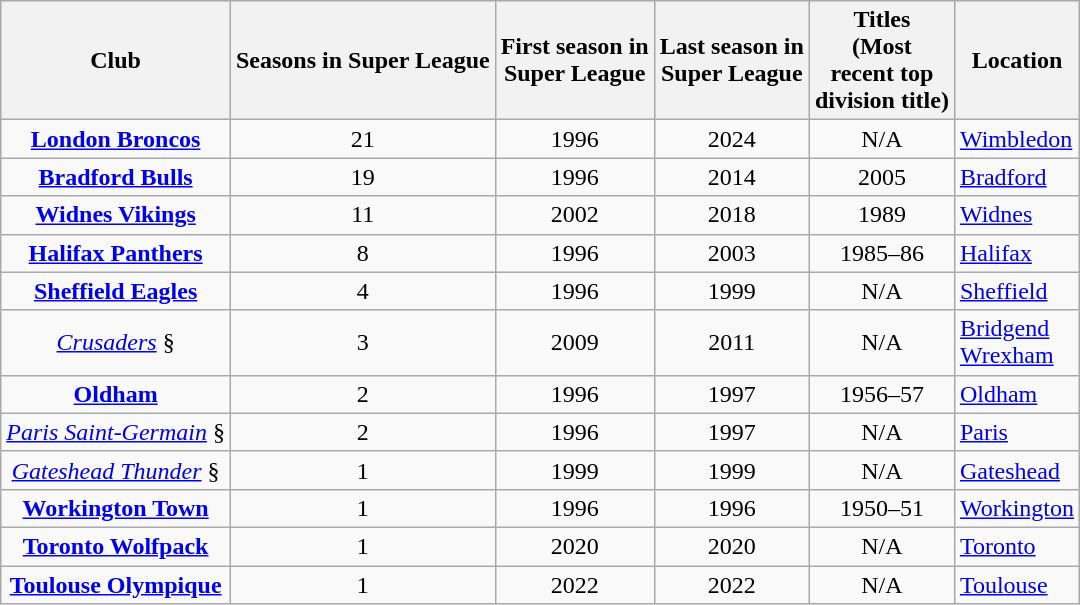<table class="wikitable sortable" style="text-align:center">
<tr>
<th>Club</th>
<th>Seasons in Super League</th>
<th>First season in<br>Super League</th>
<th>Last season in<br>Super League</th>
<th>Titles<br>(Most<br>recent top<br>division title)</th>
<th>Location</th>
</tr>
<tr>
<td> <strong><a href='#'>London Broncos</a></strong></td>
<td>21</td>
<td>1996</td>
<td>2024</td>
<td>N/A</td>
<td style="text-align:left"> <a href='#'>Wimbledon</a></td>
</tr>
<tr>
<td> <strong><a href='#'>Bradford Bulls</a></strong></td>
<td>19</td>
<td>1996</td>
<td>2014</td>
<td>2005</td>
<td style="text-align:left"> <a href='#'>Bradford</a></td>
</tr>
<tr>
<td> <strong><a href='#'>Widnes Vikings</a></strong></td>
<td>11</td>
<td>2002</td>
<td>2018</td>
<td>1989</td>
<td style="text-align:left"> <a href='#'>Widnes</a></td>
</tr>
<tr>
<td> <strong><a href='#'>Halifax Panthers</a></strong></td>
<td>8</td>
<td>1996</td>
<td>2003</td>
<td>1985–86</td>
<td style="text-align:left"> <a href='#'>Halifax</a></td>
</tr>
<tr>
<td> <strong><a href='#'>Sheffield Eagles</a></strong></td>
<td>4</td>
<td>1996</td>
<td>1999</td>
<td>N/A</td>
<td style="text-align:left"> <a href='#'>Sheffield</a></td>
</tr>
<tr>
<td> <em><a href='#'>Crusaders</a></em> §</td>
<td>3</td>
<td>2009</td>
<td>2011</td>
<td>N/A</td>
<td style="text-align:left"> <a href='#'>Bridgend</a><br> <a href='#'>Wrexham</a></td>
</tr>
<tr>
<td> <strong><a href='#'>Oldham</a></strong></td>
<td>2</td>
<td>1996</td>
<td>1997</td>
<td>1956–57</td>
<td style="text-align:left"> <a href='#'>Oldham</a></td>
</tr>
<tr>
<td> <em><a href='#'>Paris Saint-Germain</a></em> §</td>
<td>2</td>
<td>1996</td>
<td>1997</td>
<td>N/A</td>
<td style="text-align:left"> <a href='#'>Paris</a></td>
</tr>
<tr>
<td> <em><a href='#'>Gateshead Thunder</a></em> §</td>
<td>1</td>
<td>1999</td>
<td>1999</td>
<td>N/A</td>
<td style="text-align:left"> <a href='#'>Gateshead</a></td>
</tr>
<tr>
<td> <strong><a href='#'>Workington Town</a></strong></td>
<td>1</td>
<td>1996</td>
<td>1996</td>
<td>1950–51</td>
<td style="text-align:left"> <a href='#'>Workington</a></td>
</tr>
<tr>
<td> <strong><a href='#'>Toronto Wolfpack</a></strong></td>
<td>1</td>
<td>2020</td>
<td>2020</td>
<td>N/A</td>
<td style="text-align:left"> <a href='#'>Toronto</a></td>
</tr>
<tr>
<td>  <strong><a href='#'>Toulouse Olympique</a></strong></td>
<td>1</td>
<td>2022</td>
<td>2022</td>
<td>N/A</td>
<td style="text-align:left"> <a href='#'>Toulouse</a></td>
</tr>
</table>
